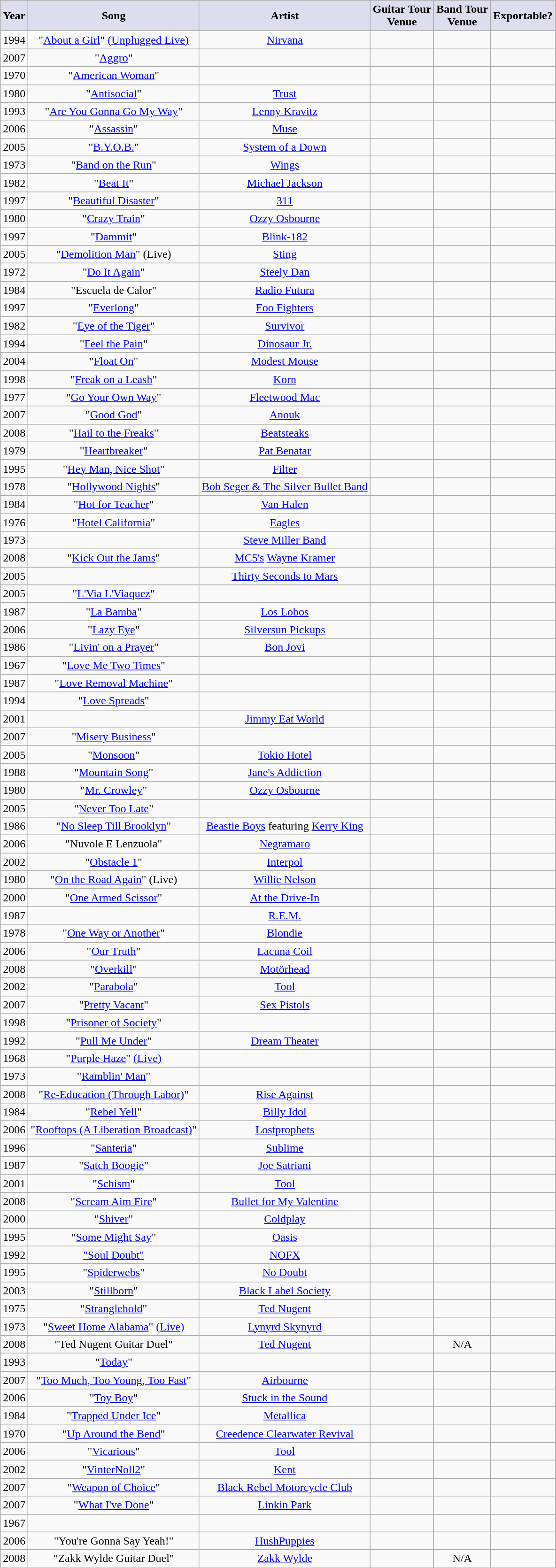<table class="wikitable sortable" style="text-align: center">
<tr>
<th style="background:#dde; ">Year</th>
<th style="background:#dde; ">Song</th>
<th style="background:#dde; ">Artist</th>
<th style="background:#dde; ">Guitar Tour<br>Venue</th>
<th style="background:#dde;  ">Band Tour<br>Venue</th>
<th style="background:#dde; ">Exportable?</th>
</tr>
<tr>
<td>1994</td>
<td>"<a href='#'>About a Girl</a>" <a href='#'>(Unplugged Live)</a></td>
<td><a href='#'>Nirvana</a></td>
<td></td>
<td></td>
<td></td>
</tr>
<tr>
<td>2007</td>
<td>"<a href='#'>Aggro</a>"</td>
<td></td>
<td></td>
<td></td>
<td></td>
</tr>
<tr>
<td>1970</td>
<td>"<a href='#'>American Woman</a>"</td>
<td></td>
<td></td>
<td></td>
<td></td>
</tr>
<tr>
<td>1980</td>
<td>"<a href='#'>Antisocial</a>"</td>
<td><a href='#'>Trust</a></td>
<td></td>
<td></td>
<td></td>
</tr>
<tr>
<td>1993</td>
<td>"<a href='#'>Are You Gonna Go My Way</a>"</td>
<td><a href='#'>Lenny Kravitz</a></td>
<td></td>
<td></td>
<td></td>
</tr>
<tr>
<td>2006</td>
<td>"<a href='#'>Assassin</a>"</td>
<td><a href='#'>Muse</a></td>
<td></td>
<td></td>
<td></td>
</tr>
<tr>
<td>2005</td>
<td>"<a href='#'>B.Y.O.B.</a>"</td>
<td><a href='#'>System of a Down</a></td>
<td></td>
<td></td>
<td></td>
</tr>
<tr>
<td>1973</td>
<td>"<a href='#'>Band on the Run</a>"</td>
<td><a href='#'>Wings</a></td>
<td></td>
<td></td>
<td></td>
</tr>
<tr>
<td>1982</td>
<td>"<a href='#'>Beat It</a>"</td>
<td><a href='#'>Michael Jackson</a></td>
<td></td>
<td></td>
<td></td>
</tr>
<tr>
<td>1997</td>
<td>"<a href='#'>Beautiful Disaster</a>"</td>
<td><a href='#'>311</a></td>
<td></td>
<td></td>
<td></td>
</tr>
<tr>
<td>1980</td>
<td>"<a href='#'>Crazy Train</a>"</td>
<td><a href='#'>Ozzy Osbourne</a></td>
<td></td>
<td></td>
<td></td>
</tr>
<tr>
<td>1997</td>
<td>"<a href='#'>Dammit</a>"</td>
<td><a href='#'>Blink-182</a></td>
<td></td>
<td></td>
<td></td>
</tr>
<tr>
<td>2005</td>
<td>"<a href='#'>Demolition Man</a>" (Live)</td>
<td><a href='#'>Sting</a></td>
<td></td>
<td></td>
<td></td>
</tr>
<tr>
<td>1972</td>
<td>"<a href='#'>Do It Again</a>"</td>
<td><a href='#'>Steely Dan</a></td>
<td></td>
<td></td>
<td></td>
</tr>
<tr>
<td>1984</td>
<td>"Escuela de Calor"</td>
<td><a href='#'>Radio Futura</a></td>
<td></td>
<td></td>
<td></td>
</tr>
<tr>
<td>1997</td>
<td>"<a href='#'>Everlong</a>"</td>
<td><a href='#'>Foo Fighters</a></td>
<td></td>
<td></td>
<td></td>
</tr>
<tr>
<td>1982</td>
<td>"<a href='#'>Eye of the Tiger</a>"</td>
<td><a href='#'>Survivor</a></td>
<td></td>
<td></td>
<td></td>
</tr>
<tr>
<td>1994</td>
<td>"<a href='#'>Feel the Pain</a>"</td>
<td><a href='#'>Dinosaur Jr.</a></td>
<td></td>
<td></td>
<td></td>
</tr>
<tr>
<td>2004</td>
<td>"<a href='#'>Float On</a>"</td>
<td><a href='#'>Modest Mouse</a></td>
<td></td>
<td></td>
<td></td>
</tr>
<tr>
<td>1998</td>
<td>"<a href='#'>Freak on a Leash</a>"</td>
<td><a href='#'>Korn</a></td>
<td></td>
<td></td>
<td></td>
</tr>
<tr>
<td>1977</td>
<td>"<a href='#'>Go Your Own Way</a>"</td>
<td><a href='#'>Fleetwood Mac</a></td>
<td></td>
<td></td>
<td></td>
</tr>
<tr>
<td>2007</td>
<td>"<a href='#'>Good God</a>"</td>
<td><a href='#'>Anouk</a></td>
<td></td>
<td></td>
<td></td>
</tr>
<tr>
<td>2008</td>
<td>"<a href='#'>Hail to the Freaks</a>"</td>
<td><a href='#'>Beatsteaks</a></td>
<td></td>
<td></td>
<td></td>
</tr>
<tr>
<td>1979</td>
<td>"<a href='#'>Heartbreaker</a>"</td>
<td><a href='#'>Pat Benatar</a></td>
<td></td>
<td></td>
<td></td>
</tr>
<tr>
<td>1995</td>
<td>"<a href='#'>Hey Man, Nice Shot</a>"</td>
<td><a href='#'>Filter</a></td>
<td></td>
<td></td>
<td></td>
</tr>
<tr>
<td>1978</td>
<td>"<a href='#'>Hollywood Nights</a>"</td>
<td><a href='#'>Bob Seger & The Silver Bullet Band</a></td>
<td></td>
<td></td>
<td></td>
</tr>
<tr>
<td>1984</td>
<td>"<a href='#'>Hot for Teacher</a>"</td>
<td><a href='#'>Van Halen</a></td>
<td></td>
<td></td>
<td></td>
</tr>
<tr>
<td>1976</td>
<td>"<a href='#'>Hotel California</a>"</td>
<td><a href='#'>Eagles</a></td>
<td></td>
<td></td>
<td></td>
</tr>
<tr>
<td>1973</td>
<td></td>
<td><a href='#'>Steve Miller Band</a></td>
<td></td>
<td></td>
<td></td>
</tr>
<tr>
<td>2008</td>
<td>"<a href='#'>Kick Out the Jams</a>"</td>
<td><a href='#'>MC5's</a> <a href='#'>Wayne Kramer</a></td>
<td></td>
<td></td>
<td></td>
</tr>
<tr>
<td>2005</td>
<td></td>
<td><a href='#'>Thirty Seconds to Mars</a></td>
<td></td>
<td></td>
<td></td>
</tr>
<tr>
<td>2005</td>
<td>"<a href='#'>L'Via L'Viaquez</a>"</td>
<td></td>
<td></td>
<td></td>
<td></td>
</tr>
<tr>
<td>1987</td>
<td>"<a href='#'>La Bamba</a>"</td>
<td><a href='#'>Los Lobos</a></td>
<td></td>
<td></td>
<td></td>
</tr>
<tr>
<td>2006</td>
<td>"<a href='#'>Lazy Eye</a>"</td>
<td><a href='#'>Silversun Pickups</a></td>
<td></td>
<td></td>
<td></td>
</tr>
<tr>
<td>1986</td>
<td>"<a href='#'>Livin' on a Prayer</a>"</td>
<td><a href='#'>Bon Jovi</a></td>
<td></td>
<td></td>
<td></td>
</tr>
<tr>
<td>1967</td>
<td>"<a href='#'>Love Me Two Times</a>"</td>
<td></td>
<td></td>
<td></td>
<td></td>
</tr>
<tr>
<td>1987</td>
<td>"<a href='#'>Love Removal Machine</a>"</td>
<td></td>
<td></td>
<td></td>
<td></td>
</tr>
<tr>
<td>1994</td>
<td>"<a href='#'>Love Spreads</a>"</td>
<td></td>
<td></td>
<td></td>
<td></td>
</tr>
<tr>
<td>2001</td>
<td></td>
<td><a href='#'>Jimmy Eat World</a></td>
<td></td>
<td></td>
<td></td>
</tr>
<tr>
<td>2007</td>
<td>"<a href='#'>Misery Business</a>"</td>
<td></td>
<td></td>
<td></td>
<td></td>
</tr>
<tr>
<td>2005</td>
<td>"<a href='#'>Monsoon</a>"</td>
<td><a href='#'>Tokio Hotel</a></td>
<td></td>
<td></td>
<td></td>
</tr>
<tr>
<td>1988</td>
<td>"<a href='#'>Mountain Song</a>"</td>
<td><a href='#'>Jane's Addiction</a></td>
<td></td>
<td></td>
<td></td>
</tr>
<tr>
<td>1980</td>
<td>"<a href='#'>Mr. Crowley</a>"</td>
<td><a href='#'>Ozzy Osbourne</a></td>
<td></td>
<td></td>
<td></td>
</tr>
<tr>
<td>2005</td>
<td>"<a href='#'>Never Too Late</a>"</td>
<td></td>
<td></td>
<td></td>
<td></td>
</tr>
<tr>
<td>1986</td>
<td>"<a href='#'>No Sleep Till Brooklyn</a>"</td>
<td><a href='#'>Beastie Boys</a> featuring <a href='#'>Kerry King</a></td>
<td></td>
<td></td>
<td></td>
</tr>
<tr>
<td>2006</td>
<td>"Nuvole E Lenzuola"</td>
<td><a href='#'>Negramaro</a></td>
<td></td>
<td></td>
<td></td>
</tr>
<tr>
<td>2002</td>
<td>"<a href='#'>Obstacle 1</a>"</td>
<td><a href='#'>Interpol</a></td>
<td></td>
<td></td>
<td></td>
</tr>
<tr>
<td>1980</td>
<td>"<a href='#'>On the Road Again</a>" (Live)</td>
<td><a href='#'>Willie Nelson</a></td>
<td></td>
<td></td>
<td></td>
</tr>
<tr>
<td>2000</td>
<td>"<a href='#'>One Armed Scissor</a>"</td>
<td><a href='#'>At the Drive-In</a></td>
<td></td>
<td></td>
<td></td>
</tr>
<tr>
<td>1987</td>
<td></td>
<td><a href='#'>R.E.M.</a></td>
<td></td>
<td></td>
<td></td>
</tr>
<tr>
<td>1978</td>
<td>"<a href='#'>One Way or Another</a>"</td>
<td><a href='#'>Blondie</a></td>
<td></td>
<td></td>
<td></td>
</tr>
<tr>
<td>2006</td>
<td>"<a href='#'>Our Truth</a>"</td>
<td><a href='#'>Lacuna Coil</a></td>
<td></td>
<td></td>
<td></td>
</tr>
<tr>
<td>2008</td>
<td>"<a href='#'>Overkill</a>"</td>
<td><a href='#'>Motörhead</a></td>
<td></td>
<td></td>
<td></td>
</tr>
<tr>
<td>2002</td>
<td>"<a href='#'>Parabola</a>"</td>
<td><a href='#'>Tool</a></td>
<td></td>
<td></td>
<td></td>
</tr>
<tr>
<td>2007</td>
<td>"<a href='#'>Pretty Vacant</a>"</td>
<td><a href='#'>Sex Pistols</a></td>
<td></td>
<td></td>
<td></td>
</tr>
<tr>
<td>1998</td>
<td>"<a href='#'>Prisoner of Society</a>"</td>
<td></td>
<td></td>
<td></td>
<td></td>
</tr>
<tr>
<td>1992</td>
<td>"<a href='#'>Pull Me Under</a>"</td>
<td><a href='#'>Dream Theater</a></td>
<td></td>
<td></td>
<td></td>
</tr>
<tr>
<td>1968</td>
<td>"<a href='#'>Purple Haze</a>" <a href='#'>(Live)</a></td>
<td></td>
<td></td>
<td></td>
<td></td>
</tr>
<tr>
<td>1973</td>
<td>"<a href='#'>Ramblin' Man</a>"</td>
<td></td>
<td></td>
<td></td>
<td></td>
</tr>
<tr>
<td>2008</td>
<td>"<a href='#'>Re-Education (Through Labor)</a>"</td>
<td><a href='#'>Rise Against</a></td>
<td></td>
<td></td>
<td></td>
</tr>
<tr>
<td>1984</td>
<td>"<a href='#'>Rebel Yell</a>"</td>
<td><a href='#'>Billy Idol</a></td>
<td></td>
<td></td>
<td></td>
</tr>
<tr>
<td>2006</td>
<td>"<a href='#'>Rooftops (A Liberation Broadcast)</a>"</td>
<td><a href='#'>Lostprophets</a></td>
<td></td>
<td></td>
<td></td>
</tr>
<tr>
<td>1996</td>
<td>"<a href='#'>Santeria</a>"</td>
<td><a href='#'>Sublime</a></td>
<td></td>
<td></td>
<td></td>
</tr>
<tr>
<td>1987</td>
<td>"<a href='#'>Satch Boogie</a>"</td>
<td><a href='#'>Joe Satriani</a></td>
<td></td>
<td></td>
<td></td>
</tr>
<tr>
<td>2001</td>
<td>"<a href='#'>Schism</a>"</td>
<td><a href='#'>Tool</a></td>
<td></td>
<td></td>
<td></td>
</tr>
<tr>
<td>2008</td>
<td>"<a href='#'>Scream Aim Fire</a>"</td>
<td><a href='#'>Bullet for My Valentine</a></td>
<td></td>
<td></td>
<td></td>
</tr>
<tr>
<td>2000</td>
<td>"<a href='#'>Shiver</a>"</td>
<td><a href='#'>Coldplay</a></td>
<td></td>
<td></td>
<td></td>
</tr>
<tr>
<td>1995</td>
<td>"<a href='#'>Some Might Say</a>"</td>
<td><a href='#'>Oasis</a></td>
<td></td>
<td></td>
<td></td>
</tr>
<tr>
<td>1992</td>
<td><a href='#'>"Soul Doubt"</a></td>
<td><a href='#'>NOFX</a></td>
<td></td>
<td></td>
<td></td>
</tr>
<tr>
<td>1995</td>
<td>"<a href='#'>Spiderwebs</a>"</td>
<td><a href='#'>No Doubt</a></td>
<td></td>
<td></td>
<td></td>
</tr>
<tr>
<td>2003</td>
<td>"<a href='#'>Stillborn</a>"</td>
<td><a href='#'>Black Label Society</a></td>
<td></td>
<td></td>
<td></td>
</tr>
<tr>
<td>1975</td>
<td>"<a href='#'>Stranglehold</a>"</td>
<td><a href='#'>Ted Nugent</a></td>
<td></td>
<td></td>
<td></td>
</tr>
<tr>
<td>1973</td>
<td>"<a href='#'>Sweet Home Alabama</a>" <a href='#'>(Live)</a></td>
<td><a href='#'>Lynyrd Skynyrd</a></td>
<td></td>
<td></td>
<td></td>
</tr>
<tr>
<td>2008</td>
<td>"Ted Nugent Guitar Duel"</td>
<td><a href='#'>Ted Nugent</a></td>
<td></td>
<td>N/A</td>
<td></td>
</tr>
<tr>
<td>1993</td>
<td>"<a href='#'>Today</a>"</td>
<td></td>
<td></td>
<td></td>
<td></td>
</tr>
<tr>
<td>2007</td>
<td>"<a href='#'>Too Much, Too Young, Too Fast</a>"</td>
<td><a href='#'>Airbourne</a></td>
<td></td>
<td></td>
<td></td>
</tr>
<tr>
<td>2006</td>
<td>"<a href='#'>Toy Boy</a>"</td>
<td><a href='#'>Stuck in the Sound</a></td>
<td></td>
<td></td>
<td></td>
</tr>
<tr>
<td>1984</td>
<td>"<a href='#'>Trapped Under Ice</a>"</td>
<td><a href='#'>Metallica</a></td>
<td></td>
<td></td>
<td></td>
</tr>
<tr>
<td>1970</td>
<td>"<a href='#'>Up Around the Bend</a>"</td>
<td><a href='#'>Creedence Clearwater Revival</a></td>
<td></td>
<td></td>
<td></td>
</tr>
<tr>
<td>2006</td>
<td>"<a href='#'>Vicarious</a>"</td>
<td><a href='#'>Tool</a></td>
<td></td>
<td></td>
<td></td>
</tr>
<tr>
<td>2002</td>
<td>"<a href='#'>VinterNoll2</a>"</td>
<td><a href='#'>Kent</a></td>
<td></td>
<td></td>
<td></td>
</tr>
<tr>
<td>2007</td>
<td>"<a href='#'>Weapon of Choice</a>"</td>
<td><a href='#'>Black Rebel Motorcycle Club</a></td>
<td></td>
<td></td>
<td></td>
</tr>
<tr>
<td>2007</td>
<td>"<a href='#'>What I've Done</a>"</td>
<td><a href='#'>Linkin Park</a></td>
<td></td>
<td></td>
<td></td>
</tr>
<tr>
<td>1967</td>
<td></td>
<td></td>
<td></td>
<td></td>
<td></td>
</tr>
<tr>
<td>2006</td>
<td>"You're Gonna Say Yeah!"</td>
<td><a href='#'>HushPuppies</a></td>
<td></td>
<td></td>
<td></td>
</tr>
<tr>
<td>2008</td>
<td>"Zakk Wylde Guitar Duel"</td>
<td><a href='#'>Zakk Wylde</a></td>
<td></td>
<td>N/A</td>
<td></td>
</tr>
</table>
